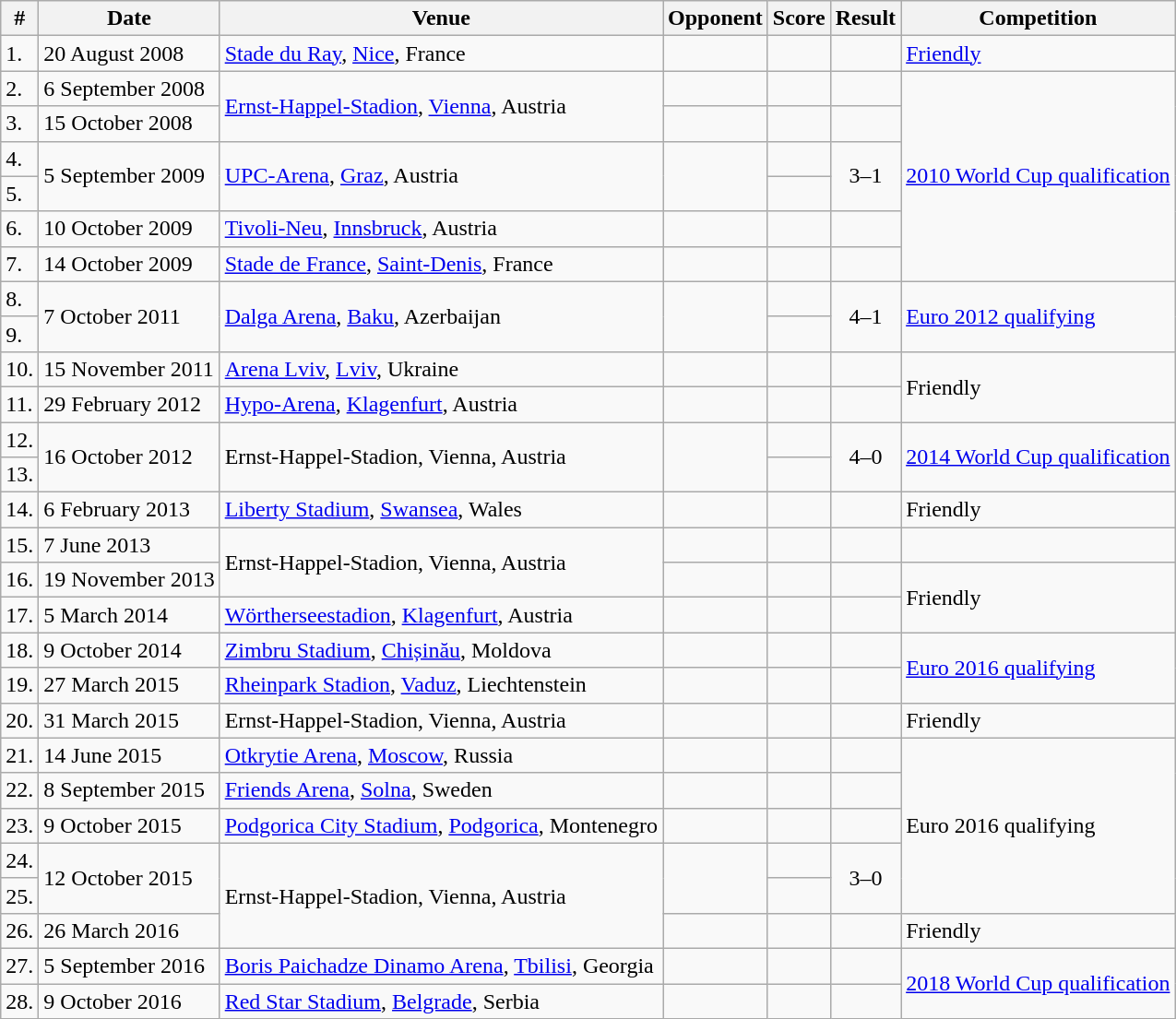<table class="wikitable sortable">
<tr>
<th>#</th>
<th>Date</th>
<th>Venue</th>
<th>Opponent</th>
<th>Score</th>
<th>Result</th>
<th>Competition</th>
</tr>
<tr>
<td>1.</td>
<td>20 August 2008</td>
<td><a href='#'>Stade du Ray</a>, <a href='#'>Nice</a>, France</td>
<td></td>
<td></td>
<td></td>
<td><a href='#'>Friendly</a></td>
</tr>
<tr>
<td>2.</td>
<td>6 September 2008</td>
<td rowspan=2><a href='#'>Ernst-Happel-Stadion</a>, <a href='#'>Vienna</a>, Austria</td>
<td></td>
<td></td>
<td></td>
<td rowspan=6><a href='#'>2010 World Cup qualification</a></td>
</tr>
<tr>
<td>3.</td>
<td>15 October 2008</td>
<td></td>
<td></td>
<td></td>
</tr>
<tr>
<td>4.</td>
<td rowspan="2">5 September 2009</td>
<td rowspan="2"><a href='#'>UPC-Arena</a>, <a href='#'>Graz</a>, Austria</td>
<td rowspan="2"></td>
<td></td>
<td rowspan="2" style="text-align:center;">3–1</td>
</tr>
<tr>
<td>5.</td>
<td></td>
</tr>
<tr>
<td>6.</td>
<td>10 October 2009</td>
<td><a href='#'>Tivoli-Neu</a>, <a href='#'>Innsbruck</a>, Austria</td>
<td></td>
<td></td>
<td></td>
</tr>
<tr>
<td>7.</td>
<td>14 October 2009</td>
<td><a href='#'>Stade de France</a>, <a href='#'>Saint-Denis</a>, France</td>
<td></td>
<td></td>
<td></td>
</tr>
<tr>
<td>8.</td>
<td rowspan="2">7 October 2011</td>
<td rowspan="2"><a href='#'>Dalga Arena</a>, <a href='#'>Baku</a>, Azerbaijan</td>
<td rowspan="2"></td>
<td></td>
<td rowspan="2" style="text-align:center;">4–1</td>
<td rowspan="2"><a href='#'>Euro 2012 qualifying</a></td>
</tr>
<tr>
<td>9.</td>
<td></td>
</tr>
<tr>
<td>10.</td>
<td>15 November 2011</td>
<td><a href='#'>Arena Lviv</a>, <a href='#'>Lviv</a>, Ukraine</td>
<td></td>
<td></td>
<td></td>
<td rowspan=2>Friendly</td>
</tr>
<tr>
<td>11.</td>
<td>29 February 2012</td>
<td><a href='#'>Hypo-Arena</a>, <a href='#'>Klagenfurt</a>, Austria</td>
<td></td>
<td></td>
<td></td>
</tr>
<tr>
<td>12.</td>
<td rowspan="2">16 October 2012</td>
<td rowspan=2>Ernst-Happel-Stadion, Vienna, Austria</td>
<td rowspan="2"></td>
<td></td>
<td rowspan="2" style="text-align:center;">4–0</td>
<td rowspan=2><a href='#'>2014 World Cup qualification</a></td>
</tr>
<tr>
<td>13.</td>
<td></td>
</tr>
<tr>
<td>14.</td>
<td>6 February 2013</td>
<td><a href='#'>Liberty Stadium</a>, <a href='#'>Swansea</a>, Wales</td>
<td></td>
<td></td>
<td></td>
<td>Friendly</td>
</tr>
<tr>
<td>15.</td>
<td>7 June 2013</td>
<td rowspan=2>Ernst-Happel-Stadion, Vienna, Austria</td>
<td></td>
<td></td>
<td></td>
</tr>
<tr>
<td>16.</td>
<td>19 November 2013</td>
<td></td>
<td></td>
<td></td>
<td rowspan=2>Friendly</td>
</tr>
<tr>
<td>17.</td>
<td>5 March 2014</td>
<td><a href='#'>Wörtherseestadion</a>, <a href='#'>Klagenfurt</a>, Austria</td>
<td></td>
<td></td>
<td></td>
</tr>
<tr>
<td>18.</td>
<td>9 October 2014</td>
<td><a href='#'>Zimbru Stadium</a>, <a href='#'>Chișinău</a>, Moldova</td>
<td></td>
<td></td>
<td></td>
<td rowspan=2><a href='#'>Euro 2016 qualifying</a></td>
</tr>
<tr>
<td>19.</td>
<td>27 March 2015</td>
<td><a href='#'>Rheinpark Stadion</a>, <a href='#'>Vaduz</a>, Liechtenstein</td>
<td></td>
<td></td>
<td></td>
</tr>
<tr>
<td>20.</td>
<td>31 March 2015</td>
<td>Ernst-Happel-Stadion, Vienna, Austria</td>
<td></td>
<td></td>
<td></td>
<td>Friendly</td>
</tr>
<tr>
<td>21.</td>
<td>14 June 2015</td>
<td><a href='#'>Otkrytie Arena</a>, <a href='#'>Moscow</a>, Russia</td>
<td></td>
<td></td>
<td></td>
<td rowspan=5>Euro 2016 qualifying</td>
</tr>
<tr>
<td>22.</td>
<td>8 September 2015</td>
<td><a href='#'>Friends Arena</a>, <a href='#'>Solna</a>, Sweden</td>
<td></td>
<td></td>
<td></td>
</tr>
<tr>
<td>23.</td>
<td>9 October 2015</td>
<td><a href='#'>Podgorica City Stadium</a>, <a href='#'>Podgorica</a>, Montenegro</td>
<td></td>
<td></td>
<td></td>
</tr>
<tr>
<td>24.</td>
<td rowspan="2">12 October 2015</td>
<td rowspan=3>Ernst-Happel-Stadion, Vienna, Austria</td>
<td rowspan="2"></td>
<td></td>
<td rowspan="2" style="text-align:center;">3–0</td>
</tr>
<tr>
<td>25.</td>
<td></td>
</tr>
<tr>
<td>26.</td>
<td>26 March 2016</td>
<td></td>
<td></td>
<td></td>
<td>Friendly</td>
</tr>
<tr>
<td>27.</td>
<td>5 September 2016</td>
<td><a href='#'>Boris Paichadze Dinamo Arena</a>, <a href='#'>Tbilisi</a>, Georgia</td>
<td></td>
<td></td>
<td></td>
<td rowspan=2><a href='#'>2018 World Cup qualification</a></td>
</tr>
<tr>
<td>28.</td>
<td>9 October 2016</td>
<td><a href='#'>Red Star Stadium</a>, <a href='#'>Belgrade</a>, Serbia</td>
<td></td>
<td></td>
<td></td>
</tr>
</table>
